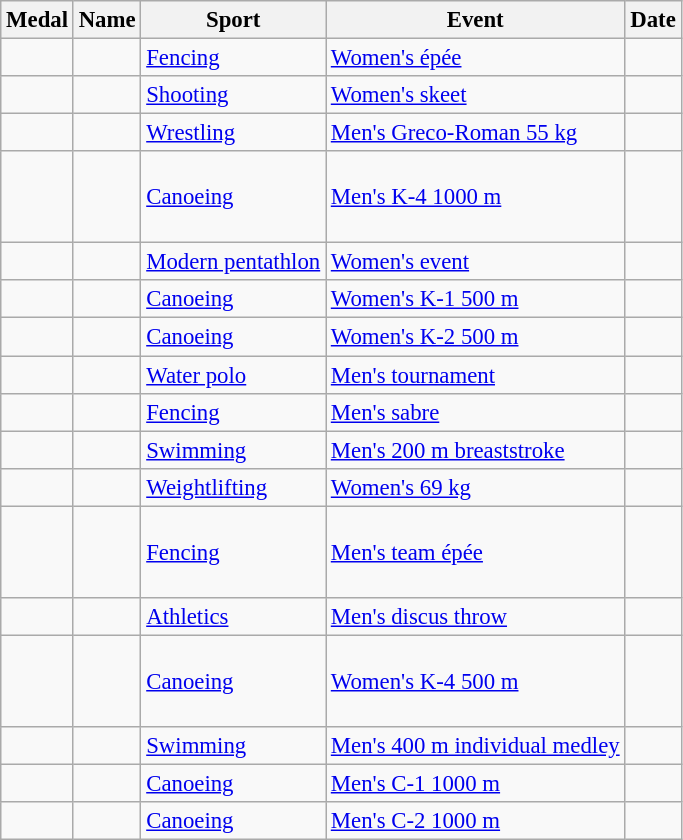<table class="wikitable sortable"  style="font-size:95%">
<tr>
<th>Medal</th>
<th>Name</th>
<th>Sport</th>
<th>Event</th>
<th>Date</th>
</tr>
<tr>
<td></td>
<td></td>
<td><a href='#'>Fencing</a></td>
<td><a href='#'>Women's épée</a></td>
<td></td>
</tr>
<tr>
<td></td>
<td></td>
<td><a href='#'>Shooting</a></td>
<td><a href='#'>Women's skeet</a></td>
<td></td>
</tr>
<tr>
<td></td>
<td></td>
<td><a href='#'>Wrestling</a></td>
<td><a href='#'>Men's Greco-Roman 55 kg</a></td>
<td></td>
</tr>
<tr>
<td></td>
<td><br><br><br></td>
<td><a href='#'>Canoeing</a></td>
<td><a href='#'>Men's K-4 1000 m</a></td>
<td></td>
</tr>
<tr>
<td></td>
<td></td>
<td><a href='#'>Modern pentathlon</a></td>
<td><a href='#'>Women's event</a></td>
<td></td>
</tr>
<tr>
<td></td>
<td></td>
<td><a href='#'>Canoeing</a></td>
<td><a href='#'>Women's K-1 500 m</a></td>
<td></td>
</tr>
<tr>
<td></td>
<td><br></td>
<td><a href='#'>Canoeing</a></td>
<td><a href='#'>Women's K-2 500 m</a></td>
<td></td>
</tr>
<tr>
<td></td>
<td><br></td>
<td><a href='#'>Water polo</a></td>
<td><a href='#'>Men's tournament</a></td>
<td></td>
</tr>
<tr>
<td></td>
<td></td>
<td><a href='#'>Fencing</a></td>
<td><a href='#'>Men's sabre</a></td>
<td></td>
</tr>
<tr>
<td></td>
<td></td>
<td><a href='#'>Swimming</a></td>
<td><a href='#'>Men's 200 m breaststroke</a></td>
<td></td>
</tr>
<tr>
<td></td>
<td></td>
<td><a href='#'>Weightlifting</a></td>
<td><a href='#'>Women's 69 kg</a></td>
<td></td>
</tr>
<tr>
<td></td>
<td><br><br><br></td>
<td><a href='#'>Fencing</a></td>
<td><a href='#'>Men's team épée</a></td>
<td></td>
</tr>
<tr>
<td></td>
<td></td>
<td><a href='#'>Athletics</a></td>
<td><a href='#'>Men's discus throw</a></td>
<td></td>
</tr>
<tr>
<td></td>
<td><br><br><br></td>
<td><a href='#'>Canoeing</a></td>
<td><a href='#'>Women's K-4 500 m</a></td>
<td></td>
</tr>
<tr>
<td></td>
<td></td>
<td><a href='#'>Swimming</a></td>
<td><a href='#'>Men's 400 m individual medley</a></td>
<td></td>
</tr>
<tr>
<td></td>
<td></td>
<td><a href='#'>Canoeing</a></td>
<td><a href='#'>Men's C-1 1000 m</a></td>
<td></td>
</tr>
<tr>
<td></td>
<td><br></td>
<td><a href='#'>Canoeing</a></td>
<td><a href='#'>Men's C-2 1000 m</a></td>
<td></td>
</tr>
</table>
